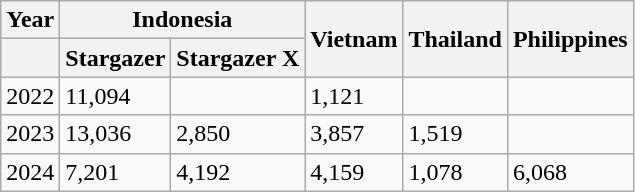<table class="wikitable">
<tr>
<th>Year</th>
<th colspan="2">Indonesia</th>
<th rowspan="2">Vietnam</th>
<th rowspan="2">Thailand</th>
<th rowspan="2">Philippines</th>
</tr>
<tr>
<th></th>
<th>Stargazer</th>
<th>Stargazer X</th>
</tr>
<tr>
<td>2022</td>
<td>11,094</td>
<td></td>
<td>1,121</td>
<td></td>
<td></td>
</tr>
<tr>
<td>2023</td>
<td>13,036</td>
<td>2,850</td>
<td>3,857</td>
<td>1,519</td>
</tr>
<tr>
<td>2024</td>
<td>7,201</td>
<td>4,192</td>
<td>4,159</td>
<td>1,078</td>
<td>6,068</td>
</tr>
</table>
